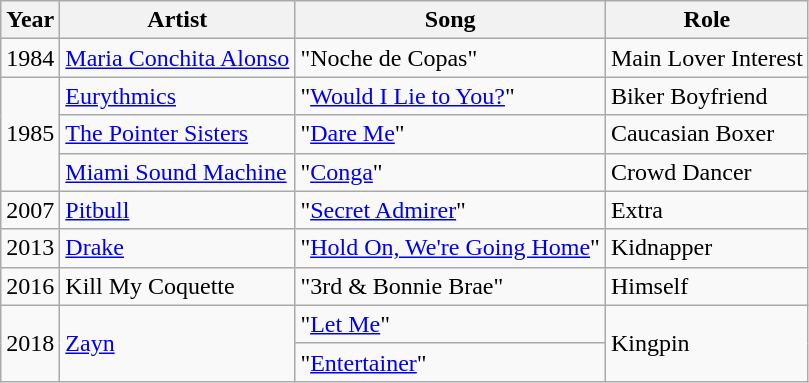<table class="wikitable sortable">
<tr>
<th>Year</th>
<th>Artist</th>
<th>Song</th>
<th>Role</th>
</tr>
<tr>
<td>1984</td>
<td><a href='#'>Maria Conchita Alonso</a></td>
<td>"Noche de Copas"</td>
<td>Main Lover Interest</td>
</tr>
<tr>
<td rowspan=3>1985</td>
<td><a href='#'>Eurythmics</a></td>
<td>"<a href='#'>Would I Lie to You?</a>"</td>
<td>Biker Boyfriend</td>
</tr>
<tr>
<td><a href='#'>The Pointer Sisters</a></td>
<td>"<a href='#'>Dare Me</a>"</td>
<td>Caucasian Boxer</td>
</tr>
<tr>
<td><a href='#'>Miami Sound Machine</a></td>
<td>"<a href='#'>Conga</a>"</td>
<td>Crowd Dancer</td>
</tr>
<tr>
<td>2007</td>
<td><a href='#'>Pitbull</a></td>
<td>"<a href='#'>Secret Admirer</a>"</td>
<td>Extra</td>
</tr>
<tr>
<td>2013</td>
<td><a href='#'>Drake</a></td>
<td>"<a href='#'>Hold On, We're Going Home</a>"</td>
<td>Kidnapper</td>
</tr>
<tr>
<td>2016</td>
<td>Kill My Coquette</td>
<td>"3rd & Bonnie Brae"</td>
<td>Himself</td>
</tr>
<tr>
<td rowspan=2>2018</td>
<td rowspan=2><a href='#'>Zayn</a></td>
<td>"<a href='#'>Let Me</a>"</td>
<td rowspan=2>Kingpin</td>
</tr>
<tr>
<td>"<a href='#'>Entertainer</a>"</td>
</tr>
</table>
